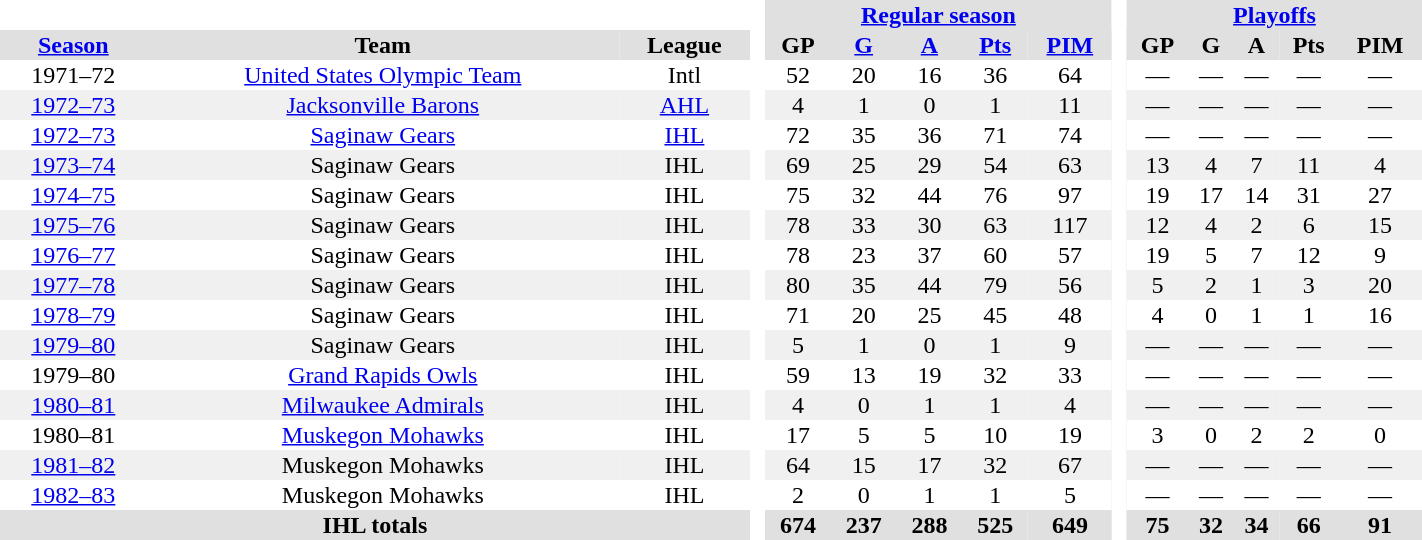<table border="0" cellpadding="1" cellspacing="0" ID="Table3" style="text-align:center; width:75%">
<tr bgcolor="#e0e0e0">
<th colspan="3" bgcolor="#ffffff"> </th>
<th rowspan="99" bgcolor="#ffffff"> </th>
<th colspan="5"><a href='#'>Regular season</a></th>
<th rowspan="99" bgcolor="#ffffff"> </th>
<th colspan="5"><a href='#'>Playoffs</a></th>
</tr>
<tr bgcolor="#e0e0e0">
<th><a href='#'>Season</a></th>
<th>Team</th>
<th>League</th>
<th>GP</th>
<th><a href='#'>G</a></th>
<th><a href='#'>A</a></th>
<th><a href='#'>Pts</a></th>
<th><a href='#'>PIM</a></th>
<th>GP</th>
<th>G</th>
<th>A</th>
<th>Pts</th>
<th>PIM</th>
</tr>
<tr>
<td>1971–72</td>
<td><a href='#'>United States Olympic Team</a></td>
<td>Intl</td>
<td>52</td>
<td>20</td>
<td>16</td>
<td>36</td>
<td>64</td>
<td>—</td>
<td>—</td>
<td>—</td>
<td>—</td>
<td>—</td>
</tr>
<tr bgcolor="#f0f0f0">
<td><a href='#'>1972–73</a></td>
<td><a href='#'>Jacksonville Barons</a></td>
<td><a href='#'>AHL</a></td>
<td>4</td>
<td>1</td>
<td>0</td>
<td>1</td>
<td>11</td>
<td>—</td>
<td>—</td>
<td>—</td>
<td>—</td>
<td>—</td>
</tr>
<tr>
<td><a href='#'>1972–73</a></td>
<td><a href='#'>Saginaw Gears</a></td>
<td><a href='#'>IHL</a></td>
<td>72</td>
<td>35</td>
<td>36</td>
<td>71</td>
<td>74</td>
<td>—</td>
<td>—</td>
<td>—</td>
<td>—</td>
<td>—</td>
</tr>
<tr bgcolor="#f0f0f0">
<td><a href='#'>1973–74</a></td>
<td>Saginaw Gears</td>
<td>IHL</td>
<td>69</td>
<td>25</td>
<td>29</td>
<td>54</td>
<td>63</td>
<td>13</td>
<td>4</td>
<td>7</td>
<td>11</td>
<td>4</td>
</tr>
<tr>
<td><a href='#'>1974–75</a></td>
<td>Saginaw Gears</td>
<td>IHL</td>
<td>75</td>
<td>32</td>
<td>44</td>
<td>76</td>
<td>97</td>
<td>19</td>
<td>17</td>
<td>14</td>
<td>31</td>
<td>27</td>
</tr>
<tr bgcolor="#f0f0f0">
<td><a href='#'>1975–76</a></td>
<td>Saginaw Gears</td>
<td>IHL</td>
<td>78</td>
<td>33</td>
<td>30</td>
<td>63</td>
<td>117</td>
<td>12</td>
<td>4</td>
<td>2</td>
<td>6</td>
<td>15</td>
</tr>
<tr>
<td><a href='#'>1976–77</a></td>
<td>Saginaw Gears</td>
<td>IHL</td>
<td>78</td>
<td>23</td>
<td>37</td>
<td>60</td>
<td>57</td>
<td>19</td>
<td>5</td>
<td>7</td>
<td>12</td>
<td>9</td>
</tr>
<tr bgcolor="#f0f0f0">
<td><a href='#'>1977–78</a></td>
<td>Saginaw Gears</td>
<td>IHL</td>
<td>80</td>
<td>35</td>
<td>44</td>
<td>79</td>
<td>56</td>
<td>5</td>
<td>2</td>
<td>1</td>
<td>3</td>
<td>20</td>
</tr>
<tr>
<td><a href='#'>1978–79</a></td>
<td>Saginaw Gears</td>
<td>IHL</td>
<td>71</td>
<td>20</td>
<td>25</td>
<td>45</td>
<td>48</td>
<td>4</td>
<td>0</td>
<td>1</td>
<td>1</td>
<td>16</td>
</tr>
<tr bgcolor="#f0f0f0">
<td><a href='#'>1979–80</a></td>
<td>Saginaw Gears</td>
<td>IHL</td>
<td>5</td>
<td>1</td>
<td>0</td>
<td>1</td>
<td>9</td>
<td>—</td>
<td>—</td>
<td>—</td>
<td>—</td>
<td>—</td>
</tr>
<tr>
<td>1979–80</td>
<td><a href='#'>Grand Rapids Owls</a></td>
<td>IHL</td>
<td>59</td>
<td>13</td>
<td>19</td>
<td>32</td>
<td>33</td>
<td>—</td>
<td>—</td>
<td>—</td>
<td>—</td>
<td>—</td>
</tr>
<tr bgcolor="#f0f0f0">
<td><a href='#'>1980–81</a></td>
<td><a href='#'>Milwaukee Admirals</a></td>
<td>IHL</td>
<td>4</td>
<td>0</td>
<td>1</td>
<td>1</td>
<td>4</td>
<td>—</td>
<td>—</td>
<td>—</td>
<td>—</td>
<td>—</td>
</tr>
<tr>
<td>1980–81</td>
<td><a href='#'>Muskegon Mohawks</a></td>
<td>IHL</td>
<td>17</td>
<td>5</td>
<td>5</td>
<td>10</td>
<td>19</td>
<td>3</td>
<td>0</td>
<td>2</td>
<td>2</td>
<td>0</td>
</tr>
<tr bgcolor="#f0f0f0">
<td><a href='#'>1981–82</a></td>
<td>Muskegon Mohawks</td>
<td>IHL</td>
<td>64</td>
<td>15</td>
<td>17</td>
<td>32</td>
<td>67</td>
<td>—</td>
<td>—</td>
<td>—</td>
<td>—</td>
<td>—</td>
</tr>
<tr>
<td><a href='#'>1982–83</a></td>
<td>Muskegon Mohawks</td>
<td>IHL</td>
<td>2</td>
<td>0</td>
<td>1</td>
<td>1</td>
<td>5</td>
<td>—</td>
<td>—</td>
<td>—</td>
<td>—</td>
<td>—</td>
</tr>
<tr bgcolor="#e0e0e0">
<th colspan="3">IHL totals</th>
<th>674</th>
<th>237</th>
<th>288</th>
<th>525</th>
<th>649</th>
<th>75</th>
<th>32</th>
<th>34</th>
<th>66</th>
<th>91</th>
</tr>
</table>
